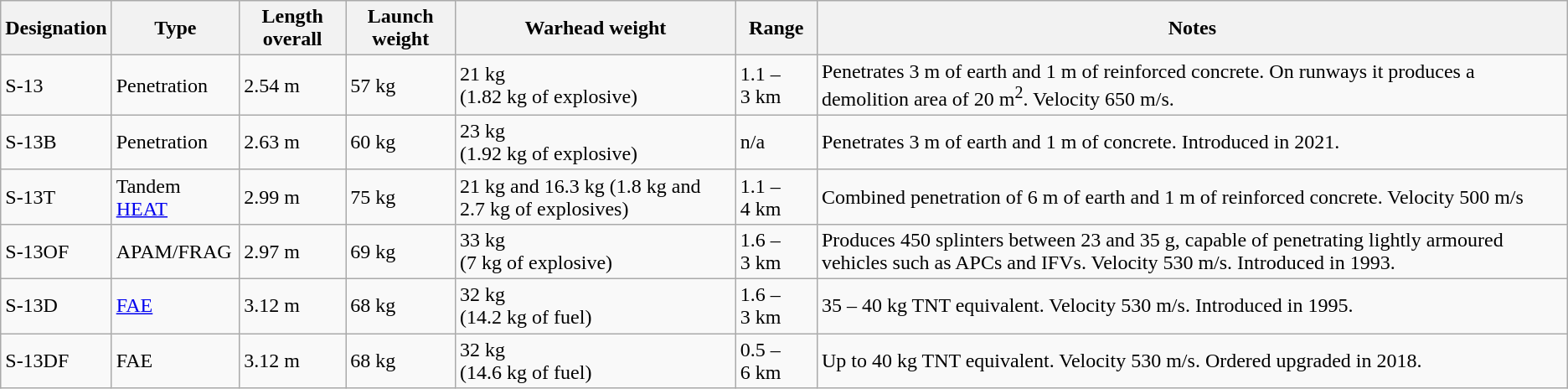<table class=wikitable>
<tr>
<th>Designation</th>
<th>Type</th>
<th>Length overall</th>
<th>Launch weight</th>
<th>Warhead weight</th>
<th>Range</th>
<th>Notes</th>
</tr>
<tr>
<td>S-13</td>
<td>Penetration</td>
<td>2.54 m</td>
<td>57 kg</td>
<td>21 kg <br> (1.82 kg of explosive)</td>
<td>1.1 – 3 km</td>
<td>Penetrates 3 m of earth and 1 m of reinforced concrete. On runways it produces a demolition area of 20 m<sup>2</sup>. Velocity 650 m/s.</td>
</tr>
<tr>
<td>S-13B</td>
<td>Penetration</td>
<td>2.63 m</td>
<td>60 kg</td>
<td>23 kg <br> (1.92 kg of explosive)</td>
<td>n/a</td>
<td>Penetrates 3 m of earth and 1 m of concrete. Introduced in  2021.</td>
</tr>
<tr>
<td>S-13T</td>
<td>Tandem <a href='#'>HEAT</a></td>
<td>2.99 m</td>
<td>75 kg</td>
<td>21 kg and 16.3 kg (1.8 kg and 2.7 kg of explosives)</td>
<td>1.1 – 4 km</td>
<td>Combined penetration of 6 m of earth and 1 m of reinforced concrete. Velocity 500 m/s</td>
</tr>
<tr>
<td>S-13OF</td>
<td>APAM/FRAG</td>
<td>2.97 m</td>
<td>69 kg</td>
<td>33 kg <br> (7 kg of explosive)</td>
<td>1.6 – 3 km</td>
<td>Produces 450 splinters between 23 and 35 g, capable of penetrating lightly armoured vehicles such as APCs and IFVs. Velocity 530 m/s. Introduced in 1993.</td>
</tr>
<tr>
<td>S-13D</td>
<td><a href='#'>FAE</a></td>
<td>3.12 m</td>
<td>68 kg</td>
<td>32 kg <br> (14.2 kg of fuel)</td>
<td>1.6 – 3 km</td>
<td>35 – 40 kg TNT equivalent. Velocity 530 m/s. Introduced in 1995.</td>
</tr>
<tr>
<td>S-13DF</td>
<td>FAE</td>
<td>3.12 m</td>
<td>68 kg</td>
<td>32 kg <br> (14.6 kg of fuel)</td>
<td>0.5 – 6 km</td>
<td>Up to 40 kg TNT equivalent. Velocity 530 m/s. Ordered upgraded in 2018.</td>
</tr>
</table>
